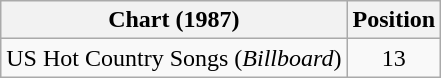<table class="wikitable">
<tr>
<th>Chart (1987)</th>
<th>Position</th>
</tr>
<tr>
<td>US Hot Country Songs (<em>Billboard</em>)</td>
<td align="center">13</td>
</tr>
</table>
